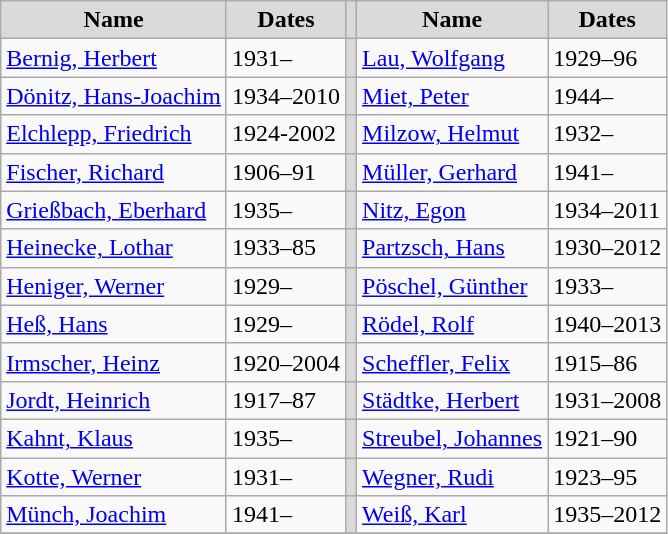<table class="wikitable">
<tr>
<th style="background:#dadada">Name</th>
<th style="background:#dadada">Dates</th>
<th style="background:#dadada"></th>
<th style="background:#dadada">Name</th>
<th style="background:#dadada">Dates</th>
</tr>
<tr>
<td><a href='#'>Bernig, Herbert</a></td>
<td>1931–</td>
<td style="background:#dadada"></td>
<td><a href='#'>Lau, Wolfgang</a></td>
<td>1929–96</td>
</tr>
<tr>
<td><a href='#'>Dönitz, Hans-Joachim</a></td>
<td>1934–2010</td>
<td style="background:#dadada"></td>
<td><a href='#'>Miet, Peter</a></td>
<td>1944–</td>
</tr>
<tr>
<td><a href='#'>Elchlepp, Friedrich</a></td>
<td>1924-2002</td>
<td style="background:#dadada"></td>
<td><a href='#'>Milzow, Helmut</a></td>
<td>1932–</td>
</tr>
<tr>
<td><a href='#'>Fischer, Richard</a></td>
<td>1906–91</td>
<td style="background:#dadada"></td>
<td><a href='#'>Müller, Gerhard</a></td>
<td>1941–</td>
</tr>
<tr>
<td><a href='#'>Grießbach, Eberhard</a></td>
<td>1935–</td>
<td style="background:#dadada"></td>
<td><a href='#'>Nitz, Egon</a></td>
<td>1934–2011</td>
</tr>
<tr>
<td><a href='#'>Heinecke, Lothar</a></td>
<td>1933–85</td>
<td style="background:#dadada"></td>
<td><a href='#'>Partzsch, Hans</a></td>
<td>1930–2012</td>
</tr>
<tr>
<td><a href='#'>Heniger, Werner</a></td>
<td>1929–</td>
<td style="background:#dadada"></td>
<td><a href='#'>Pöschel, Günther</a></td>
<td>1933–</td>
</tr>
<tr>
<td><a href='#'>Heß, Hans</a></td>
<td>1929–</td>
<td style="background:#dadada"></td>
<td><a href='#'>Rödel, Rolf</a></td>
<td>1940–2013</td>
</tr>
<tr>
<td><a href='#'>Irmscher, Heinz</a></td>
<td>1920–2004</td>
<td style="background:#dadada"></td>
<td><a href='#'>Scheffler, Felix</a></td>
<td>1915–86</td>
</tr>
<tr>
<td><a href='#'>Jordt, Heinrich</a></td>
<td>1917–87</td>
<td style="background:#dadada"></td>
<td><a href='#'>Städtke, Herbert</a></td>
<td>1931–2008</td>
</tr>
<tr>
<td><a href='#'>Kahnt, Klaus</a></td>
<td>1935–</td>
<td style="background:#dadada"></td>
<td><a href='#'>Streubel, Johannes</a></td>
<td>1921–90</td>
</tr>
<tr>
<td><a href='#'>Kotte, Werner</a></td>
<td>1931–</td>
<td style="background:#dadada"></td>
<td><a href='#'>Wegner, Rudi</a></td>
<td>1923–95</td>
</tr>
<tr>
<td><a href='#'>Münch, Joachim</a></td>
<td>1941–</td>
<td style="background:#dadada"></td>
<td><a href='#'>Weiß, Karl</a></td>
<td>1935–2012</td>
</tr>
<tr>
</tr>
</table>
